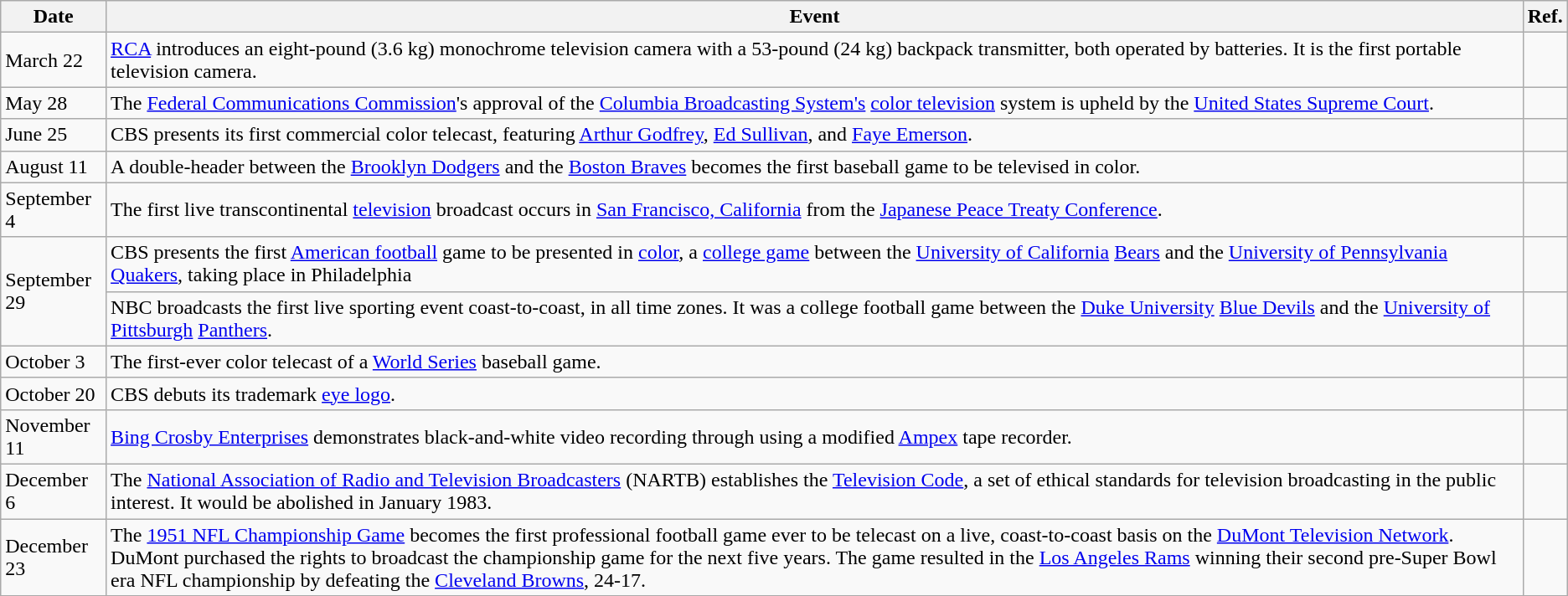<table class="wikitable sortable">
<tr>
<th>Date</th>
<th>Event</th>
<th>Ref.</th>
</tr>
<tr>
<td>March 22</td>
<td><a href='#'>RCA</a> introduces an eight-pound (3.6 kg) monochrome television camera with a 53-pound (24 kg) backpack transmitter, both operated by batteries. It is the first portable television camera.</td>
<td></td>
</tr>
<tr>
<td>May 28</td>
<td>The <a href='#'>Federal Communications Commission</a>'s approval of the <a href='#'>Columbia Broadcasting System's</a> <a href='#'>color television</a> system is upheld by the <a href='#'>United States Supreme Court</a>.</td>
<td></td>
</tr>
<tr>
<td>June 25</td>
<td>CBS presents its first commercial color telecast, featuring <a href='#'>Arthur Godfrey</a>, <a href='#'>Ed Sullivan</a>, and <a href='#'>Faye Emerson</a>.</td>
<td></td>
</tr>
<tr>
<td>August 11</td>
<td>A double-header between the <a href='#'>Brooklyn Dodgers</a> and the <a href='#'>Boston Braves</a> becomes the first baseball game to be televised in color.</td>
<td></td>
</tr>
<tr>
<td>September 4</td>
<td>The first live transcontinental <a href='#'>television</a> broadcast occurs in <a href='#'>San Francisco, California</a> from the <a href='#'>Japanese Peace Treaty Conference</a>.</td>
<td></td>
</tr>
<tr>
<td rowspan=2>September 29</td>
<td>CBS presents the first <a href='#'>American football</a> game to be presented in <a href='#'>color</a>, a <a href='#'>college game</a> between the <a href='#'>University of California</a> <a href='#'>Bears</a> and the <a href='#'>University of Pennsylvania</a> <a href='#'>Quakers</a>, taking place in Philadelphia</td>
<td></td>
</tr>
<tr>
<td>NBC broadcasts the first live sporting event coast-to-coast, in all time zones. It was a college football game between the <a href='#'>Duke University</a> <a href='#'>Blue Devils</a> and the <a href='#'>University of Pittsburgh</a> <a href='#'>Panthers</a>.</td>
<td></td>
</tr>
<tr>
<td>October 3</td>
<td>The first-ever color telecast of a <a href='#'>World Series</a> baseball game.</td>
<td></td>
</tr>
<tr>
<td>October 20</td>
<td>CBS debuts its trademark <a href='#'>eye logo</a>.</td>
<td></td>
</tr>
<tr>
<td>November 11</td>
<td><a href='#'>Bing Crosby Enterprises</a> demonstrates black-and-white video recording through using a modified <a href='#'>Ampex</a> tape recorder.</td>
<td></td>
</tr>
<tr>
<td>December 6</td>
<td>The <a href='#'>National Association of Radio and Television Broadcasters</a> (NARTB) establishes the <a href='#'>Television Code</a>, a set of ethical standards for television broadcasting in the public interest. It would be abolished in January 1983.</td>
<td></td>
</tr>
<tr>
<td>December 23</td>
<td>The <a href='#'>1951 NFL Championship Game</a> becomes the first professional football game ever to be telecast on a live, coast-to-coast basis on the <a href='#'>DuMont Television Network</a>. DuMont purchased the rights to broadcast the championship game for the next five years. The game resulted in the <a href='#'>Los Angeles Rams</a>  winning their second pre-Super Bowl era NFL championship by defeating the <a href='#'>Cleveland Browns</a>, 24-17.</td>
<td></td>
</tr>
<tr>
</tr>
</table>
